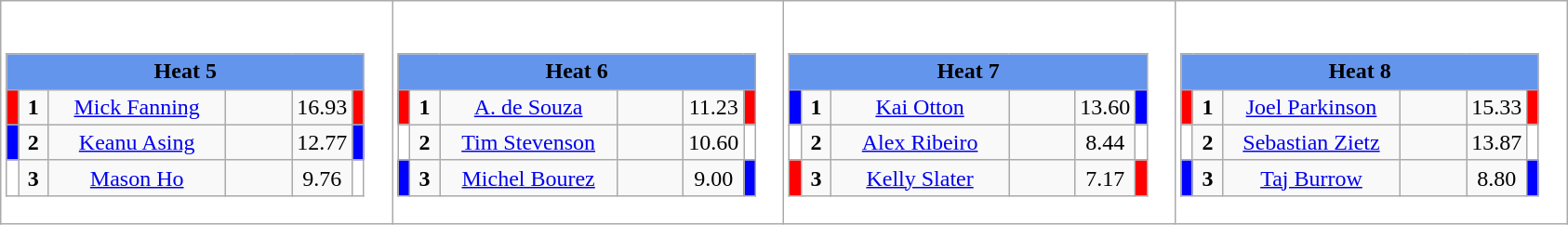<table class="wikitable" style="background:#fff;">
<tr>
<td><div><br><table class="wikitable">
<tr>
<td colspan="6"  style="text-align:center; background:#6495ed;"><strong>Heat 5</strong></td>
</tr>
<tr>
<td style="width:01px; background: #f00;"></td>
<td style="width:14px; text-align:center;"><strong>1</strong></td>
<td style="width:120px; text-align:center;"><a href='#'>Mick Fanning</a></td>
<td style="width:40px; text-align:center;"></td>
<td style="width:20px; text-align:center;">16.93</td>
<td style="width:01px; background: #f00;"></td>
</tr>
<tr>
<td style="width:01px; background: #00f;"></td>
<td style="width:14px; text-align:center;"><strong>2</strong></td>
<td style="width:120px; text-align:center;"><a href='#'>Keanu Asing</a></td>
<td style="width:40px; text-align:center;"></td>
<td style="width:20px; text-align:center;">12.77</td>
<td style="width:01px; background: #00f;"></td>
</tr>
<tr>
<td style="width:01px; background: #fff;"></td>
<td style="width:14px; text-align:center;"><strong>3</strong></td>
<td style="width:120px; text-align:center;"><a href='#'>Mason Ho</a></td>
<td style="width:40px; text-align:center;"></td>
<td style="width:20px; text-align:center;">9.76</td>
<td style="width:01px; background: #fff;"></td>
</tr>
</table>
</div></td>
<td><div><br><table class="wikitable">
<tr>
<td colspan="6"  style="text-align:center; background:#6495ed;"><strong>Heat 6</strong></td>
</tr>
<tr>
<td style="width:01px; background: #f00;"></td>
<td style="width:14px; text-align:center;"><strong>1</strong></td>
<td style="width:120px; text-align:center;"><a href='#'>A. de Souza</a></td>
<td style="width:40px; text-align:center;"></td>
<td style="width:20px; text-align:center;">11.23</td>
<td style="width:01px; background: #f00;"></td>
</tr>
<tr>
<td style="width:01px; background: #fff;"></td>
<td style="width:14px; text-align:center;"><strong>2</strong></td>
<td style="width:120px; text-align:center;"><a href='#'>Tim Stevenson</a></td>
<td style="width:40px; text-align:center;"></td>
<td style="width:20px; text-align:center;">10.60</td>
<td style="width:01px; background: #fff;"></td>
</tr>
<tr>
<td style="width:01px; background: #00f;"></td>
<td style="width:14px; text-align:center;"><strong>3</strong></td>
<td style="width:120px; text-align:center;"><a href='#'>Michel Bourez</a></td>
<td style="width:40px; text-align:center;"></td>
<td style="width:20px; text-align:center;">9.00</td>
<td style="width:01px; background: #00f;"></td>
</tr>
</table>
</div></td>
<td><div><br><table class="wikitable">
<tr>
<td colspan="6"  style="text-align:center; background:#6495ed;"><strong>Heat 7</strong></td>
</tr>
<tr>
<td style="width:01px; background: #00f;"></td>
<td style="width:14px; text-align:center;"><strong>1</strong></td>
<td style="width:120px; text-align:center;"><a href='#'>Kai Otton</a></td>
<td style="width:40px; text-align:center;"></td>
<td style="width:20px; text-align:center;">13.60</td>
<td style="width:01px; background: #00f;"></td>
</tr>
<tr>
<td style="width:01px; background: #fff;"></td>
<td style="width:14px; text-align:center;"><strong>2</strong></td>
<td style="width:120px; text-align:center;"><a href='#'>Alex Ribeiro</a></td>
<td style="width:40px; text-align:center;"></td>
<td style="width:20px; text-align:center;">8.44</td>
<td style="width:01px; background: #fff;"></td>
</tr>
<tr>
<td style="width:01px; background: #f00;"></td>
<td style="width:14px; text-align:center;"><strong>3</strong></td>
<td style="width:120px; text-align:center;"><a href='#'>Kelly Slater</a></td>
<td style="width:40px; text-align:center;"></td>
<td style="width:20px; text-align:center;">7.17</td>
<td style="width:01px; background: #f00;"></td>
</tr>
</table>
</div></td>
<td><div><br><table class="wikitable">
<tr>
<td colspan="6"  style="text-align:center; background:#6495ed;"><strong>Heat 8</strong></td>
</tr>
<tr>
<td style="width:01px; background: #f00;"></td>
<td style="width:14px; text-align:center;"><strong>1</strong></td>
<td style="width:120px; text-align:center;"><a href='#'>Joel Parkinson</a></td>
<td style="width:40px; text-align:center;"></td>
<td style="width:20px; text-align:center;">15.33</td>
<td style="width:01px; background: #f00;"></td>
</tr>
<tr>
<td style="width:01px; background: #fff;"></td>
<td style="width:14px; text-align:center;"><strong>2</strong></td>
<td style="width:120px; text-align:center;"><a href='#'>Sebastian Zietz</a></td>
<td style="width:40px; text-align:center;"></td>
<td style="width:20px; text-align:center;">13.87</td>
<td style="width:01px; background: #fff;"></td>
</tr>
<tr>
<td style="width:01px; background: #00f;"></td>
<td style="width:14px; text-align:center;"><strong>3</strong></td>
<td style="width:120px; text-align:center;"><a href='#'>Taj Burrow</a></td>
<td style="width:40px; text-align:center;"></td>
<td style="width:20px; text-align:center;">8.80</td>
<td style="width:01px; background: #00f;"></td>
</tr>
</table>
</div></td>
</tr>
</table>
